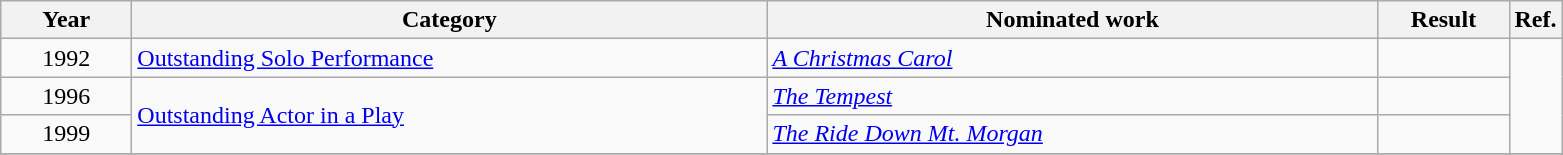<table class=wikitable>
<tr>
<th scope="col" style="width:5em;">Year</th>
<th scope="col" style="width:26em;">Category</th>
<th scope="col" style="width:25em;">Nominated work</th>
<th scope="col" style="width:5em;">Result</th>
<th>Ref.</th>
</tr>
<tr>
<td style="text-align:center;">1992</td>
<td><a href='#'>Outstanding Solo Performance</a></td>
<td><em><a href='#'>A Christmas Carol</a></em></td>
<td></td>
<td rowspan="3"></td>
</tr>
<tr>
<td style="text-align:center;">1996</td>
<td rowspan=2><a href='#'>Outstanding Actor in a Play</a></td>
<td><em><a href='#'>The Tempest</a></em></td>
<td></td>
</tr>
<tr>
<td style="text-align:center;">1999</td>
<td><em><a href='#'>The Ride Down Mt. Morgan</a></em></td>
<td></td>
</tr>
<tr>
</tr>
</table>
